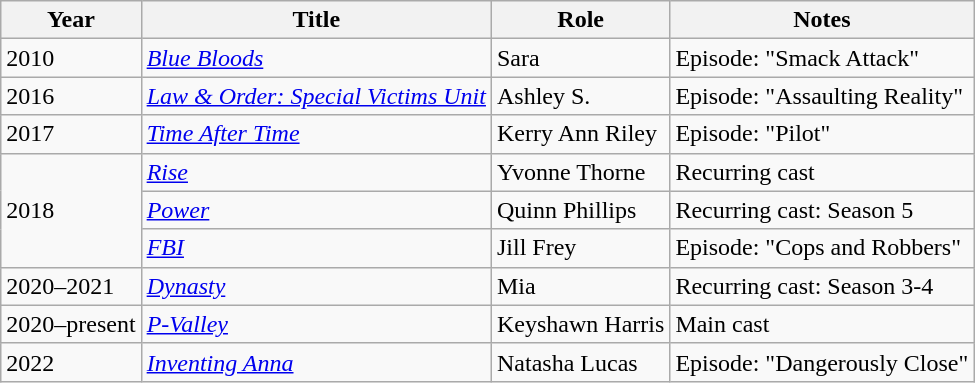<table class="wikitable sortable">
<tr>
<th>Year</th>
<th>Title</th>
<th>Role</th>
<th>Notes</th>
</tr>
<tr>
<td>2010</td>
<td><em><a href='#'>Blue Bloods</a></em></td>
<td>Sara</td>
<td>Episode: "Smack Attack"</td>
</tr>
<tr>
<td>2016</td>
<td><em><a href='#'>Law & Order: Special Victims Unit</a></em></td>
<td>Ashley S.</td>
<td>Episode: "Assaulting Reality"</td>
</tr>
<tr>
<td>2017</td>
<td><em><a href='#'>Time After Time</a></em></td>
<td>Kerry Ann Riley</td>
<td>Episode: "Pilot"</td>
</tr>
<tr>
<td rowspan="3">2018</td>
<td><em><a href='#'>Rise</a></em></td>
<td>Yvonne Thorne</td>
<td>Recurring cast</td>
</tr>
<tr>
<td><em><a href='#'>Power</a></em></td>
<td>Quinn Phillips</td>
<td>Recurring cast: Season 5</td>
</tr>
<tr>
<td><em><a href='#'>FBI</a></em></td>
<td>Jill Frey</td>
<td>Episode: "Cops and Robbers"</td>
</tr>
<tr>
<td>2020–2021</td>
<td><em><a href='#'>Dynasty</a></em></td>
<td>Mia</td>
<td>Recurring cast: Season 3-4</td>
</tr>
<tr>
<td>2020–present</td>
<td><em><a href='#'>P-Valley</a></em></td>
<td>Keyshawn Harris</td>
<td>Main cast</td>
</tr>
<tr>
<td>2022</td>
<td><em><a href='#'>Inventing Anna</a></em></td>
<td>Natasha Lucas</td>
<td>Episode: "Dangerously Close"</td>
</tr>
</table>
